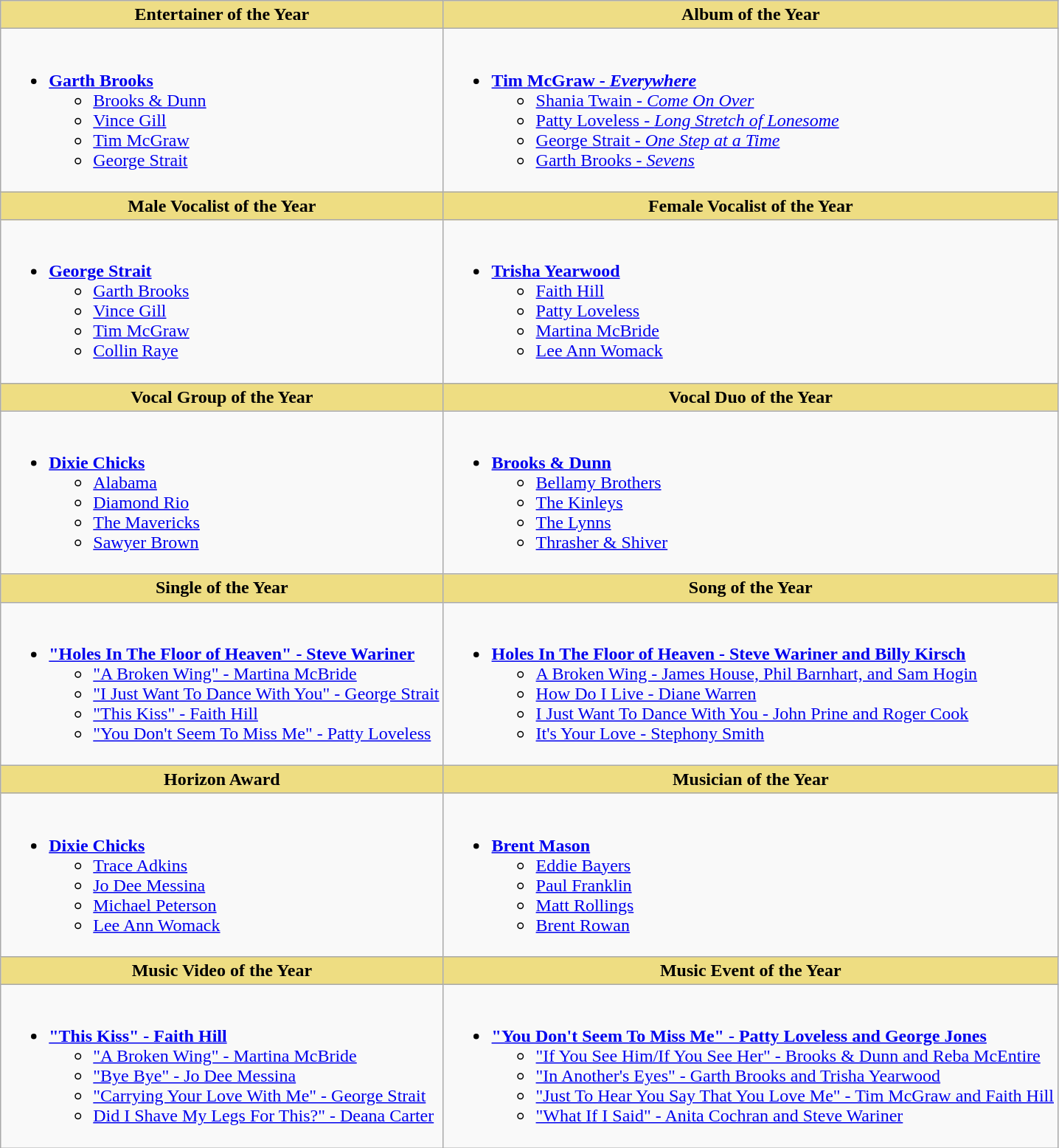<table class="wikitable">
<tr>
<th style="background:#EEDD85; width=50%">Entertainer of the Year</th>
<th style="background:#EEDD85; width=50%">Album of the Year</th>
</tr>
<tr>
<td valign="top"><br><ul><li><strong><a href='#'>Garth Brooks</a></strong><ul><li><a href='#'>Brooks & Dunn</a></li><li><a href='#'>Vince Gill</a></li><li><a href='#'>Tim McGraw</a></li><li><a href='#'>George Strait</a></li></ul></li></ul></td>
<td valign="top"><br><ul><li><strong><a href='#'>Tim McGraw - <em>Everywhere</em></a></strong><ul><li><a href='#'>Shania Twain - <em>Come On Over</em></a></li><li><a href='#'>Patty Loveless - <em>Long Stretch of Lonesome</em></a></li><li><a href='#'>George Strait - <em>One Step at a Time</em></a></li><li><a href='#'>Garth Brooks - <em>Sevens</em></a></li></ul></li></ul></td>
</tr>
<tr>
<th style="background:#EEDD82; width=50%">Male Vocalist of the Year</th>
<th style="background:#EEDD82; width=50%">Female Vocalist of the Year</th>
</tr>
<tr>
<td valign="top"><br><ul><li><strong><a href='#'>George Strait</a></strong><ul><li><a href='#'>Garth Brooks</a></li><li><a href='#'>Vince Gill</a></li><li><a href='#'>Tim McGraw</a></li><li><a href='#'>Collin Raye</a></li></ul></li></ul></td>
<td valign="top"><br><ul><li><strong><a href='#'>Trisha Yearwood</a></strong><ul><li><a href='#'>Faith Hill</a></li><li><a href='#'>Patty Loveless</a></li><li><a href='#'>Martina McBride</a></li><li><a href='#'>Lee Ann Womack</a></li></ul></li></ul></td>
</tr>
<tr>
<th style="background:#EEDD82; width=50%">Vocal Group of the Year</th>
<th style="background:#EEDD82; width=50%">Vocal Duo of the Year</th>
</tr>
<tr>
<td valign="top"><br><ul><li><strong><a href='#'>Dixie Chicks</a></strong><ul><li><a href='#'>Alabama</a></li><li><a href='#'>Diamond Rio</a></li><li><a href='#'>The Mavericks</a></li><li><a href='#'>Sawyer Brown</a></li></ul></li></ul></td>
<td valign="top"><br><ul><li><strong><a href='#'>Brooks & Dunn</a></strong><ul><li><a href='#'>Bellamy Brothers</a></li><li><a href='#'>The Kinleys</a></li><li><a href='#'>The Lynns</a></li><li><a href='#'>Thrasher & Shiver</a></li></ul></li></ul></td>
</tr>
<tr>
<th style="background:#EEDD82; width=50%">Single of the Year</th>
<th style="background:#EEDD82; width=50%">Song of the Year</th>
</tr>
<tr>
<td valign="top"><br><ul><li><strong><a href='#'>"Holes In The Floor of Heaven" - Steve Wariner</a></strong><ul><li><a href='#'>"A Broken Wing" - Martina McBride</a></li><li><a href='#'>"I Just Want To Dance With You" - George Strait</a></li><li><a href='#'>"This Kiss" - Faith Hill</a></li><li><a href='#'>"You Don't Seem To Miss Me" - Patty Loveless</a></li></ul></li></ul></td>
<td valign="top"><br><ul><li><strong><a href='#'>Holes In The Floor of Heaven - Steve Wariner and Billy Kirsch</a></strong><ul><li><a href='#'>A Broken Wing - James House, Phil Barnhart, and Sam Hogin</a></li><li><a href='#'>How Do I Live - Diane Warren</a></li><li><a href='#'>I Just Want To Dance With You - John Prine and Roger Cook</a></li><li><a href='#'>It's Your Love - Stephony Smith</a></li></ul></li></ul></td>
</tr>
<tr>
<th style="background:#EEDD82; width=50%">Horizon Award</th>
<th style="background:#EEDD82; width=50%">Musician of the Year</th>
</tr>
<tr>
<td valign="top"><br><ul><li><strong><a href='#'>Dixie Chicks</a></strong><ul><li><a href='#'>Trace Adkins</a></li><li><a href='#'>Jo Dee Messina</a></li><li><a href='#'>Michael Peterson</a></li><li><a href='#'>Lee Ann Womack</a></li></ul></li></ul></td>
<td valign="top"><br><ul><li><strong><a href='#'>Brent Mason</a></strong><ul><li><a href='#'>Eddie Bayers</a></li><li><a href='#'>Paul Franklin</a></li><li><a href='#'>Matt Rollings</a></li><li><a href='#'>Brent Rowan</a></li></ul></li></ul></td>
</tr>
<tr>
<th style="background:#EEDD82; width=50%">Music Video of the Year</th>
<th style="background:#EEDD82; width=50%">Music Event of the Year</th>
</tr>
<tr>
<td valign="top"><br><ul><li><strong><a href='#'>"This Kiss" - Faith Hill</a></strong><ul><li><a href='#'>"A Broken Wing" - Martina McBride</a></li><li><a href='#'>"Bye Bye" - Jo Dee Messina</a></li><li><a href='#'>"Carrying Your Love With Me" - George Strait</a></li><li><a href='#'>Did I Shave My Legs For This?" - Deana Carter</a></li></ul></li></ul></td>
<td valign="top"><br><ul><li><strong><a href='#'>"You Don't Seem To Miss Me" - Patty Loveless and George Jones</a></strong><ul><li><a href='#'>"If You See Him/If You See Her" -  Brooks & Dunn and Reba McEntire</a></li><li><a href='#'>"In Another's Eyes" - Garth Brooks and Trisha Yearwood</a></li><li><a href='#'>"Just To Hear You Say That You Love Me" - Tim McGraw and Faith Hill</a></li><li><a href='#'>"What If I Said" - Anita Cochran and Steve Wariner</a></li></ul></li></ul></td>
</tr>
</table>
